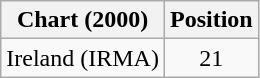<table class="wikitable">
<tr>
<th>Chart (2000)</th>
<th>Position</th>
</tr>
<tr>
<td>Ireland (IRMA)</td>
<td align="center">21</td>
</tr>
</table>
